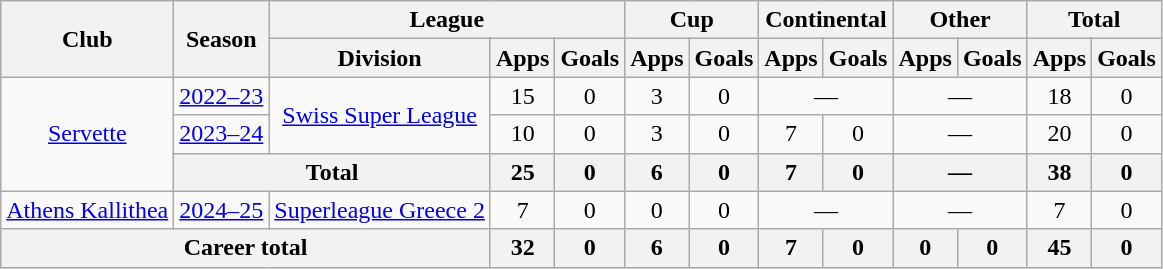<table class="wikitable" style="text-align:center">
<tr>
<th rowspan=2>Club</th>
<th rowspan=2>Season</th>
<th colspan=3>League</th>
<th colspan=2>Cup</th>
<th colspan=2>Continental</th>
<th colspan=2>Other</th>
<th colspan=2>Total</th>
</tr>
<tr>
<th>Division</th>
<th>Apps</th>
<th>Goals</th>
<th>Apps</th>
<th>Goals</th>
<th>Apps</th>
<th>Goals</th>
<th>Apps</th>
<th>Goals</th>
<th>Apps</th>
<th>Goals</th>
</tr>
<tr>
<td rowspan="3"><a href='#'>Servette</a></td>
<td><a href='#'>2022–23</a></td>
<td rowspan="2"><a href='#'>Swiss Super League</a></td>
<td>15</td>
<td>0</td>
<td>3</td>
<td>0</td>
<td colspan="2">—</td>
<td colspan="2">—</td>
<td>18</td>
<td>0</td>
</tr>
<tr>
<td><a href='#'>2023–24</a></td>
<td>10</td>
<td>0</td>
<td>3</td>
<td>0</td>
<td>7</td>
<td>0</td>
<td colspan="2">—</td>
<td>20</td>
<td>0</td>
</tr>
<tr>
<th colspan="2">Total</th>
<th>25</th>
<th>0</th>
<th>6</th>
<th>0</th>
<th>7</th>
<th>0</th>
<th colspan="2">—</th>
<th>38</th>
<th>0</th>
</tr>
<tr>
<td><a href='#'>Athens Kallithea</a></td>
<td><a href='#'>2024–25</a></td>
<td><a href='#'>Superleague Greece 2</a></td>
<td>7</td>
<td>0</td>
<td>0</td>
<td>0</td>
<td colspan="2">—</td>
<td colspan="2">—</td>
<td>7</td>
<td>0</td>
</tr>
<tr>
<th colspan="3">Career total</th>
<th>32</th>
<th>0</th>
<th>6</th>
<th>0</th>
<th>7</th>
<th>0</th>
<th>0</th>
<th>0</th>
<th>45</th>
<th>0</th>
</tr>
</table>
